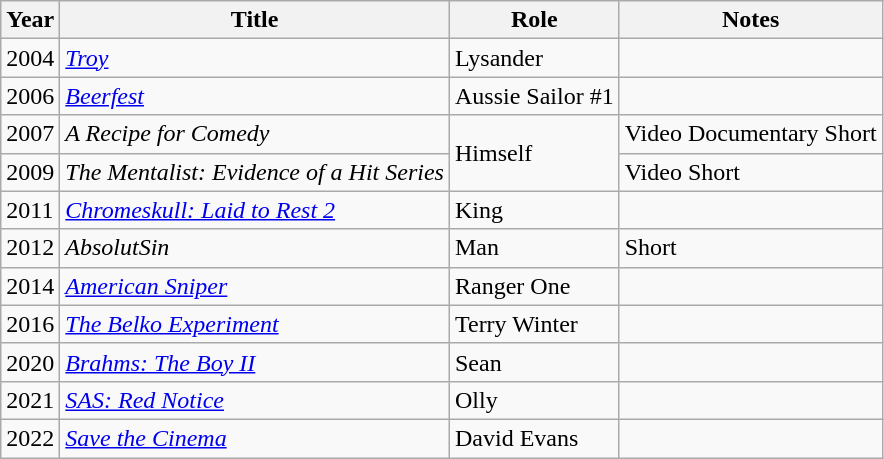<table class="wikitable sortable">
<tr>
<th>Year</th>
<th>Title</th>
<th>Role</th>
<th>Notes</th>
</tr>
<tr>
<td>2004</td>
<td><em><a href='#'>Troy</a></em></td>
<td>Lysander</td>
<td></td>
</tr>
<tr>
<td>2006</td>
<td><em><a href='#'>Beerfest</a></em></td>
<td>Aussie Sailor #1</td>
<td></td>
</tr>
<tr>
<td>2007</td>
<td><em>A Recipe for Comedy</em></td>
<td rowspan="2">Himself</td>
<td>Video Documentary Short</td>
</tr>
<tr>
<td>2009</td>
<td><em>The Mentalist: Evidence of a Hit Series</em></td>
<td>Video Short</td>
</tr>
<tr>
<td>2011</td>
<td><em><a href='#'>Chromeskull: Laid to Rest 2</a></em></td>
<td>King</td>
<td></td>
</tr>
<tr>
<td>2012</td>
<td><em>AbsolutSin</em></td>
<td>Man</td>
<td>Short</td>
</tr>
<tr>
<td>2014</td>
<td><em><a href='#'>American Sniper</a></em></td>
<td>Ranger One</td>
<td></td>
</tr>
<tr>
<td>2016</td>
<td><em><a href='#'>The Belko Experiment</a></em></td>
<td>Terry Winter</td>
<td></td>
</tr>
<tr>
<td>2020</td>
<td><em><a href='#'>Brahms: The Boy II</a></em></td>
<td>Sean</td>
<td></td>
</tr>
<tr>
<td>2021</td>
<td><em><a href='#'>SAS: Red Notice</a></em></td>
<td>Olly</td>
<td></td>
</tr>
<tr>
<td>2022</td>
<td><em><a href='#'>Save the Cinema</a></em></td>
<td>David Evans</td>
<td></td>
</tr>
</table>
